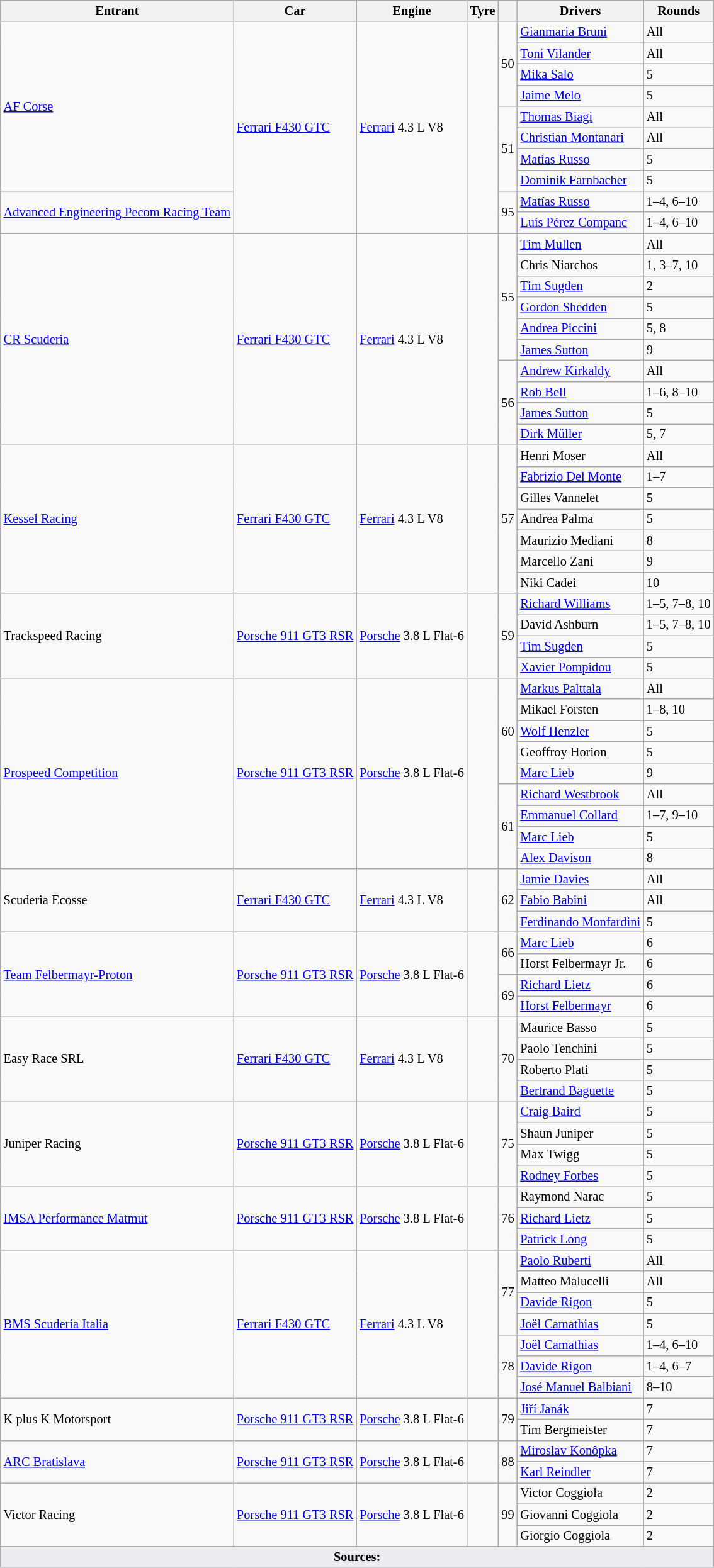<table class="wikitable" style="font-size: 85%">
<tr>
<th>Entrant</th>
<th>Car</th>
<th>Engine</th>
<th>Tyre</th>
<th></th>
<th>Drivers</th>
<th>Rounds</th>
</tr>
<tr>
<td rowspan=8> <a href='#'>AF Corse</a></td>
<td rowspan=10><a href='#'>Ferrari F430 GTC</a></td>
<td rowspan=10><a href='#'>Ferrari</a> 4.3 L V8</td>
<td rowspan=10></td>
<td rowspan=4>50</td>
<td> <a href='#'>Gianmaria Bruni</a></td>
<td>All</td>
</tr>
<tr>
<td> <a href='#'>Toni Vilander</a></td>
<td>All</td>
</tr>
<tr>
<td> <a href='#'>Mika Salo</a></td>
<td>5</td>
</tr>
<tr>
<td> <a href='#'>Jaime Melo</a></td>
<td>5</td>
</tr>
<tr>
<td rowspan=4>51</td>
<td> <a href='#'>Thomas Biagi</a></td>
<td>All</td>
</tr>
<tr>
<td> <a href='#'>Christian Montanari</a></td>
<td>All</td>
</tr>
<tr>
<td> <a href='#'>Matías Russo</a></td>
<td>5</td>
</tr>
<tr>
<td> <a href='#'>Dominik Farnbacher</a></td>
<td>5</td>
</tr>
<tr>
<td rowspan=2> <a href='#'>Advanced Engineering Pecom Racing Team</a></td>
<td rowspan=2>95</td>
<td> <a href='#'>Matías Russo</a></td>
<td>1–4, 6–10</td>
</tr>
<tr>
<td> <a href='#'>Luís Pérez Companc</a></td>
<td>1–4, 6–10</td>
</tr>
<tr>
<td rowspan=10> <a href='#'>CR Scuderia</a></td>
<td rowspan=10><a href='#'>Ferrari F430 GTC</a></td>
<td rowspan=10><a href='#'>Ferrari</a> 4.3 L V8</td>
<td rowspan=10></td>
<td rowspan=6>55</td>
<td> <a href='#'>Tim Mullen</a></td>
<td>All</td>
</tr>
<tr>
<td> Chris Niarchos</td>
<td>1, 3–7, 10</td>
</tr>
<tr>
<td> <a href='#'>Tim Sugden</a></td>
<td>2</td>
</tr>
<tr>
<td> <a href='#'>Gordon Shedden</a></td>
<td>5</td>
</tr>
<tr>
<td> <a href='#'>Andrea Piccini</a></td>
<td>5, 8</td>
</tr>
<tr>
<td> <a href='#'>James Sutton</a></td>
<td>9</td>
</tr>
<tr>
<td rowspan=4>56</td>
<td> <a href='#'>Andrew Kirkaldy</a></td>
<td>All</td>
</tr>
<tr>
<td> <a href='#'>Rob Bell</a></td>
<td>1–6, 8–10</td>
</tr>
<tr>
<td> <a href='#'>James Sutton</a></td>
<td>5</td>
</tr>
<tr>
<td> <a href='#'>Dirk Müller</a></td>
<td>5, 7</td>
</tr>
<tr>
<td rowspan=7> <a href='#'>Kessel Racing</a></td>
<td rowspan=7><a href='#'>Ferrari F430 GTC</a></td>
<td rowspan=7><a href='#'>Ferrari</a> 4.3 L V8</td>
<td rowspan=7></td>
<td rowspan=7>57</td>
<td> Henri Moser</td>
<td>All</td>
</tr>
<tr>
<td> <a href='#'>Fabrizio Del Monte</a></td>
<td>1–7</td>
</tr>
<tr>
<td> Gilles Vannelet</td>
<td>5</td>
</tr>
<tr>
<td> Andrea Palma</td>
<td>5</td>
</tr>
<tr>
<td> Maurizio Mediani</td>
<td>8</td>
</tr>
<tr>
<td> Marcello Zani</td>
<td>9</td>
</tr>
<tr>
<td> Niki Cadei</td>
<td>10</td>
</tr>
<tr>
<td rowspan=4> Trackspeed Racing</td>
<td rowspan=4><a href='#'>Porsche 911 GT3 RSR</a></td>
<td rowspan=4><a href='#'>Porsche</a> 3.8 L Flat-6</td>
<td rowspan=4></td>
<td rowspan=4>59</td>
<td> <a href='#'>Richard Williams</a></td>
<td>1–5, 7–8, 10</td>
</tr>
<tr>
<td> David Ashburn</td>
<td>1–5, 7–8, 10</td>
</tr>
<tr>
<td> <a href='#'>Tim Sugden</a></td>
<td>5</td>
</tr>
<tr>
<td> <a href='#'>Xavier Pompidou</a></td>
<td>5</td>
</tr>
<tr>
<td rowspan=9> <a href='#'>Prospeed Competition</a></td>
<td rowspan=9><a href='#'>Porsche 911 GT3 RSR</a></td>
<td rowspan=9><a href='#'>Porsche</a> 3.8 L Flat-6</td>
<td rowspan=9></td>
<td rowspan=5>60</td>
<td> <a href='#'>Markus Palttala</a></td>
<td>All</td>
</tr>
<tr>
<td> Mikael Forsten</td>
<td>1–8, 10</td>
</tr>
<tr>
<td> <a href='#'>Wolf Henzler</a></td>
<td>5</td>
</tr>
<tr>
<td> Geoffroy Horion</td>
<td>5</td>
</tr>
<tr>
<td> <a href='#'>Marc Lieb</a></td>
<td>9</td>
</tr>
<tr>
<td rowspan=4>61</td>
<td> <a href='#'>Richard Westbrook</a></td>
<td>All</td>
</tr>
<tr>
<td> <a href='#'>Emmanuel Collard</a></td>
<td>1–7, 9–10</td>
</tr>
<tr>
<td> <a href='#'>Marc Lieb</a></td>
<td>5</td>
</tr>
<tr>
<td> <a href='#'>Alex Davison</a></td>
<td>8</td>
</tr>
<tr>
<td rowspan=3> Scuderia Ecosse</td>
<td rowspan=3><a href='#'>Ferrari F430 GTC</a></td>
<td rowspan=3><a href='#'>Ferrari</a> 4.3 L V8</td>
<td rowspan=3></td>
<td rowspan=3>62</td>
<td> <a href='#'>Jamie Davies</a></td>
<td>All</td>
</tr>
<tr>
<td> <a href='#'>Fabio Babini</a></td>
<td>All</td>
</tr>
<tr>
<td> <a href='#'>Ferdinando Monfardini</a></td>
<td>5</td>
</tr>
<tr>
<td rowspan=4> <a href='#'>Team Felbermayr-Proton</a></td>
<td rowspan=4><a href='#'>Porsche 911 GT3 RSR</a></td>
<td rowspan=4><a href='#'>Porsche</a> 3.8 L Flat-6</td>
<td rowspan=4></td>
<td rowspan=2>66</td>
<td> <a href='#'>Marc Lieb</a></td>
<td>6</td>
</tr>
<tr>
<td> Horst Felbermayr Jr.</td>
<td>6</td>
</tr>
<tr>
<td rowspan=2>69</td>
<td> <a href='#'>Richard Lietz</a></td>
<td>6</td>
</tr>
<tr>
<td> <a href='#'>Horst Felbermayr</a></td>
<td>6</td>
</tr>
<tr>
<td rowspan=4> Easy Race SRL</td>
<td rowspan=4><a href='#'>Ferrari F430 GTC</a></td>
<td rowspan=4><a href='#'>Ferrari</a> 4.3 L V8</td>
<td rowspan=4></td>
<td rowspan=4>70</td>
<td> Maurice Basso</td>
<td>5</td>
</tr>
<tr>
<td> Paolo Tenchini</td>
<td>5</td>
</tr>
<tr>
<td> Roberto Plati</td>
<td>5</td>
</tr>
<tr>
<td> <a href='#'>Bertrand Baguette</a></td>
<td>5</td>
</tr>
<tr>
<td rowspan=4> Juniper Racing</td>
<td rowspan=4><a href='#'>Porsche 911 GT3 RSR</a></td>
<td rowspan=4><a href='#'>Porsche</a> 3.8 L Flat-6</td>
<td rowspan=4></td>
<td rowspan=4>75</td>
<td> <a href='#'>Craig Baird</a></td>
<td>5</td>
</tr>
<tr>
<td> Shaun Juniper</td>
<td>5</td>
</tr>
<tr>
<td> Max Twigg</td>
<td>5</td>
</tr>
<tr>
<td> <a href='#'>Rodney Forbes</a></td>
<td>5</td>
</tr>
<tr>
<td rowspan=3> <a href='#'>IMSA Performance Matmut</a></td>
<td rowspan=3><a href='#'>Porsche 911 GT3 RSR</a></td>
<td rowspan=3><a href='#'>Porsche</a> 3.8 L Flat-6</td>
<td rowspan=3></td>
<td rowspan=3>76</td>
<td> Raymond Narac</td>
<td>5</td>
</tr>
<tr>
<td> <a href='#'>Richard Lietz</a></td>
<td>5</td>
</tr>
<tr>
<td> <a href='#'>Patrick Long</a></td>
<td>5</td>
</tr>
<tr>
<td rowspan=7> <a href='#'>BMS Scuderia Italia</a></td>
<td rowspan=7><a href='#'>Ferrari F430 GTC</a></td>
<td rowspan=7><a href='#'>Ferrari</a> 4.3 L V8</td>
<td rowspan=7></td>
<td rowspan=4>77</td>
<td> <a href='#'>Paolo Ruberti</a></td>
<td>All</td>
</tr>
<tr>
<td> Matteo Malucelli</td>
<td>All</td>
</tr>
<tr>
<td> <a href='#'>Davide Rigon</a></td>
<td>5</td>
</tr>
<tr>
<td> <a href='#'>Joël Camathias</a></td>
<td>5</td>
</tr>
<tr>
<td rowspan=3>78</td>
<td> <a href='#'>Joël Camathias</a></td>
<td>1–4, 6–10</td>
</tr>
<tr>
<td> <a href='#'>Davide Rigon</a></td>
<td>1–4, 6–7</td>
</tr>
<tr>
<td> <a href='#'>José Manuel Balbiani</a></td>
<td>8–10</td>
</tr>
<tr>
<td rowspan=2> K plus K Motorsport</td>
<td rowspan=2><a href='#'>Porsche 911 GT3 RSR</a></td>
<td rowspan=2><a href='#'>Porsche</a> 3.8 L Flat-6</td>
<td rowspan=2></td>
<td rowspan=2>79</td>
<td> <a href='#'>Jiří Janák</a></td>
<td>7</td>
</tr>
<tr>
<td> Tim Bergmeister</td>
<td>7</td>
</tr>
<tr>
<td rowspan=2> <a href='#'>ARC Bratislava</a></td>
<td rowspan=2><a href='#'>Porsche 911 GT3 RSR</a></td>
<td rowspan=2><a href='#'>Porsche</a> 3.8 L Flat-6</td>
<td rowspan=2></td>
<td rowspan=2>88</td>
<td> <a href='#'>Miroslav Konôpka</a></td>
<td>7</td>
</tr>
<tr>
<td> <a href='#'>Karl Reindler</a></td>
<td>7</td>
</tr>
<tr>
<td rowspan=3> Victor Racing</td>
<td rowspan=3><a href='#'>Porsche 911 GT3 RSR</a></td>
<td rowspan=3><a href='#'>Porsche</a> 3.8 L Flat-6</td>
<td rowspan=3></td>
<td rowspan=3>99</td>
<td> Victor Coggiola</td>
<td>2</td>
</tr>
<tr>
<td> Giovanni Coggiola</td>
<td>2</td>
</tr>
<tr>
<td> Giorgio Coggiola</td>
<td>2</td>
</tr>
<tr class="sortbottom">
<td colspan="7" style="background-color:#EAECF0;text-align:center"><strong>Sources:</strong></td>
</tr>
</table>
